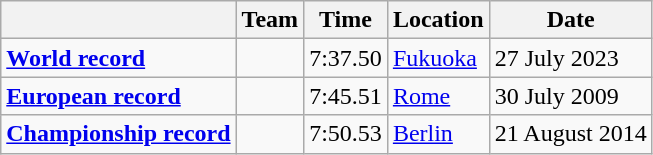<table class=wikitable>
<tr>
<th></th>
<th>Team</th>
<th>Time</th>
<th>Location</th>
<th>Date</th>
</tr>
<tr>
<td><strong><a href='#'>World record</a></strong></td>
<td></td>
<td>7:37.50</td>
<td><a href='#'>Fukuoka</a></td>
<td>27 July 2023</td>
</tr>
<tr>
<td><strong><a href='#'>European record</a></strong></td>
<td></td>
<td>7:45.51</td>
<td><a href='#'>Rome</a></td>
<td>30 July 2009</td>
</tr>
<tr>
<td><strong><a href='#'>Championship record</a></strong></td>
<td></td>
<td>7:50.53</td>
<td><a href='#'>Berlin</a></td>
<td>21 August 2014</td>
</tr>
</table>
